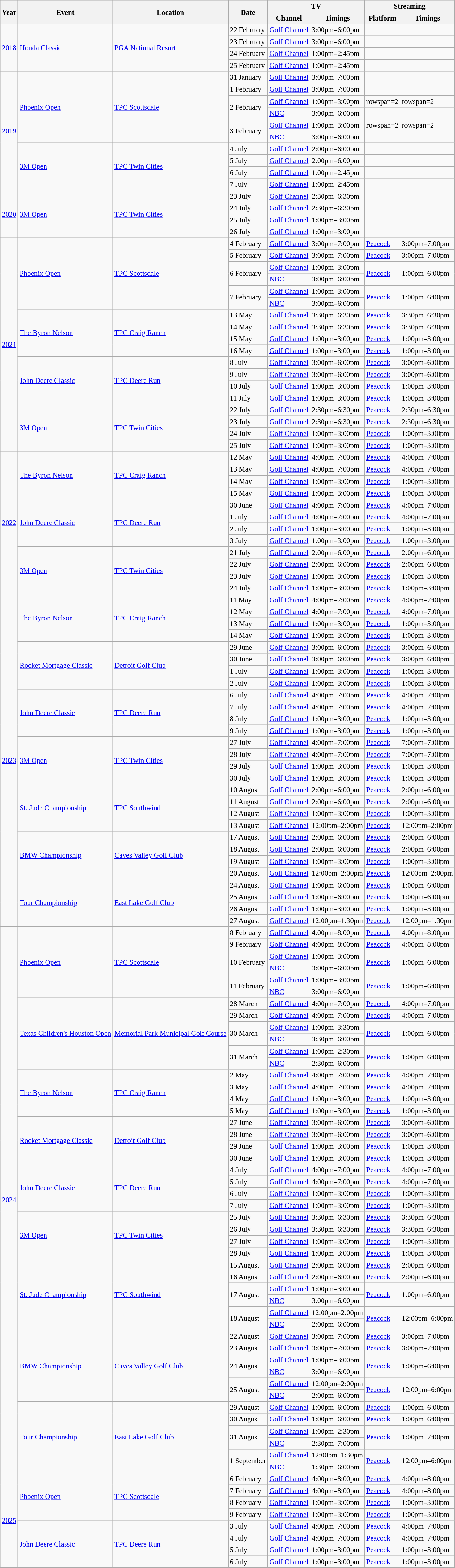<table class="wikitable" style="font-size: 95%;">
<tr>
<th rowspan=2>Year</th>
<th rowspan=2>Event</th>
<th rowspan=2>Location</th>
<th rowspan=2>Date</th>
<th colspan=2>TV</th>
<th colspan=2>Streaming</th>
</tr>
<tr>
<th>Channel</th>
<th>Timings</th>
<th>Platform</th>
<th>Timings</th>
</tr>
<tr>
<td rowspan=4><a href='#'>2018</a></td>
<td rowspan=4><a href='#'>Honda Classic</a></td>
<td rowspan=4><a href='#'>PGA National Resort</a></td>
<td>22 February</td>
<td><a href='#'>Golf Channel</a></td>
<td>3:00pm–6:00pm</td>
<td></td>
<td></td>
</tr>
<tr>
<td>23 February</td>
<td><a href='#'>Golf Channel</a></td>
<td>3:00pm–6:00pm</td>
<td></td>
<td></td>
</tr>
<tr>
<td>24 February</td>
<td><a href='#'>Golf Channel</a></td>
<td>1:00pm–2:45pm</td>
<td></td>
<td></td>
</tr>
<tr>
<td>25 February</td>
<td><a href='#'>Golf Channel</a></td>
<td>1:00pm–2:45pm</td>
<td></td>
<td></td>
</tr>
<tr>
<td rowspan=10><a href='#'>2019</a></td>
<td rowspan=6><a href='#'>Phoenix Open</a></td>
<td rowspan=6><a href='#'>TPC Scottsdale</a></td>
<td>31 January</td>
<td><a href='#'>Golf Channel</a></td>
<td>3:00pm–7:00pm</td>
<td></td>
<td></td>
</tr>
<tr>
<td>1 February</td>
<td><a href='#'>Golf Channel</a></td>
<td>3:00pm–7:00pm</td>
<td></td>
<td></td>
</tr>
<tr>
<td rowspan=2>2 February</td>
<td><a href='#'>Golf Channel</a></td>
<td>1:00pm–3:00pm</td>
<td>rowspan=2 </td>
<td>rowspan=2 </td>
</tr>
<tr>
<td><a href='#'>NBC</a></td>
<td>3:00pm–6:00pm</td>
</tr>
<tr>
<td rowspan=2>3 February</td>
<td><a href='#'>Golf Channel</a></td>
<td>1:00pm–3:00pm</td>
<td>rowspan=2 </td>
<td>rowspan=2 </td>
</tr>
<tr>
<td><a href='#'>NBC</a></td>
<td>3:00pm–6:00pm</td>
</tr>
<tr>
<td rowspan=4><a href='#'>3M Open</a></td>
<td rowspan=4><a href='#'>TPC Twin Cities</a></td>
<td>4 July</td>
<td><a href='#'>Golf Channel</a></td>
<td>2:00pm–6:00pm</td>
<td></td>
<td></td>
</tr>
<tr>
<td>5 July</td>
<td><a href='#'>Golf Channel</a></td>
<td>2:00pm–6:00pm</td>
<td></td>
<td></td>
</tr>
<tr>
<td>6 July</td>
<td><a href='#'>Golf Channel</a></td>
<td>1:00pm–2:45pm</td>
<td></td>
<td></td>
</tr>
<tr>
<td>7 July</td>
<td><a href='#'>Golf Channel</a></td>
<td>1:00pm–2:45pm</td>
<td></td>
<td></td>
</tr>
<tr>
<td rowspan=4><a href='#'>2020</a></td>
<td rowspan=4><a href='#'>3M Open</a></td>
<td rowspan=4><a href='#'>TPC Twin Cities</a></td>
<td>23 July</td>
<td><a href='#'>Golf Channel</a></td>
<td>2:30pm–6:30pm</td>
<td></td>
<td></td>
</tr>
<tr>
<td>24 July</td>
<td><a href='#'>Golf Channel</a></td>
<td>2:30pm–6:30pm</td>
<td></td>
<td></td>
</tr>
<tr>
<td>25 July</td>
<td><a href='#'>Golf Channel</a></td>
<td>1:00pm–3:00pm</td>
<td></td>
<td></td>
</tr>
<tr>
<td>26 July</td>
<td><a href='#'>Golf Channel</a></td>
<td>1:00pm–3:00pm</td>
<td></td>
<td></td>
</tr>
<tr>
<td rowspan=18><a href='#'>2021</a></td>
<td rowspan=6><a href='#'>Phoenix Open</a></td>
<td rowspan=6><a href='#'>TPC Scottsdale</a></td>
<td>4 February</td>
<td><a href='#'>Golf Channel</a></td>
<td>3:00pm–7:00pm</td>
<td><a href='#'>Peacock</a></td>
<td>3:00pm–7:00pm</td>
</tr>
<tr>
<td>5 February</td>
<td><a href='#'>Golf Channel</a></td>
<td>3:00pm–7:00pm</td>
<td><a href='#'>Peacock</a></td>
<td>3:00pm–7:00pm</td>
</tr>
<tr>
<td rowspan=2>6 February</td>
<td><a href='#'>Golf Channel</a></td>
<td>1:00pm–3:00pm</td>
<td rowspan=2><a href='#'>Peacock</a></td>
<td rowspan=2>1:00pm–6:00pm</td>
</tr>
<tr>
<td><a href='#'>NBC</a></td>
<td>3:00pm–6:00pm</td>
</tr>
<tr>
<td rowspan=2>7 February</td>
<td><a href='#'>Golf Channel</a></td>
<td>1:00pm–3:00pm</td>
<td rowspan=2><a href='#'>Peacock</a></td>
<td rowspan=2>1:00pm–6:00pm</td>
</tr>
<tr>
<td><a href='#'>NBC</a></td>
<td>3:00pm–6:00pm</td>
</tr>
<tr>
<td rowspan=4><a href='#'>The Byron Nelson</a></td>
<td rowspan=4><a href='#'>TPC Craig Ranch</a></td>
<td>13 May</td>
<td><a href='#'>Golf Channel</a></td>
<td>3:30pm–6:30pm</td>
<td><a href='#'>Peacock</a></td>
<td>3:30pm–6:30pm</td>
</tr>
<tr>
<td>14 May</td>
<td><a href='#'>Golf Channel</a></td>
<td>3:30pm–6:30pm</td>
<td><a href='#'>Peacock</a></td>
<td>3:30pm–6:30pm</td>
</tr>
<tr>
<td>15 May</td>
<td><a href='#'>Golf Channel</a></td>
<td>1:00pm–3:00pm</td>
<td><a href='#'>Peacock</a></td>
<td>1:00pm–3:00pm</td>
</tr>
<tr>
<td>16 May</td>
<td><a href='#'>Golf Channel</a></td>
<td>1:00pm–3:00pm</td>
<td><a href='#'>Peacock</a></td>
<td>1:00pm–3:00pm</td>
</tr>
<tr>
<td rowspan=4><a href='#'>John Deere Classic</a></td>
<td rowspan=4><a href='#'>TPC Deere Run</a></td>
<td>8 July</td>
<td><a href='#'>Golf Channel</a></td>
<td>3:00pm–6:00pm</td>
<td><a href='#'>Peacock</a></td>
<td>3:00pm–6:00pm</td>
</tr>
<tr>
<td>9 July</td>
<td><a href='#'>Golf Channel</a></td>
<td>3:00pm–6:00pm</td>
<td><a href='#'>Peacock</a></td>
<td>3:00pm–6:00pm</td>
</tr>
<tr>
<td>10 July</td>
<td><a href='#'>Golf Channel</a></td>
<td>1:00pm–3:00pm</td>
<td><a href='#'>Peacock</a></td>
<td>1:00pm–3:00pm</td>
</tr>
<tr>
<td>11 July</td>
<td><a href='#'>Golf Channel</a></td>
<td>1:00pm–3:00pm</td>
<td><a href='#'>Peacock</a></td>
<td>1:00pm–3:00pm</td>
</tr>
<tr>
<td rowspan=4><a href='#'>3M Open</a></td>
<td rowspan=4><a href='#'>TPC Twin Cities</a></td>
<td>22 July</td>
<td><a href='#'>Golf Channel</a></td>
<td>2:30pm–6:30pm</td>
<td><a href='#'>Peacock</a></td>
<td>2:30pm–6:30pm</td>
</tr>
<tr>
<td>23 July</td>
<td><a href='#'>Golf Channel</a></td>
<td>2:30pm–6:30pm</td>
<td><a href='#'>Peacock</a></td>
<td>2:30pm–6:30pm</td>
</tr>
<tr>
<td>24 July</td>
<td><a href='#'>Golf Channel</a></td>
<td>1:00pm–3:00pm</td>
<td><a href='#'>Peacock</a></td>
<td>1:00pm–3:00pm</td>
</tr>
<tr>
<td>25 July</td>
<td><a href='#'>Golf Channel</a></td>
<td>1:00pm–3:00pm</td>
<td><a href='#'>Peacock</a></td>
<td>1:00pm–3:00pm</td>
</tr>
<tr>
<td rowspan=12><a href='#'>2022</a></td>
<td rowspan=4><a href='#'>The Byron Nelson</a></td>
<td rowspan=4><a href='#'>TPC Craig Ranch</a></td>
<td>12 May</td>
<td><a href='#'>Golf Channel</a></td>
<td>4:00pm–7:00pm</td>
<td><a href='#'>Peacock</a></td>
<td>4:00pm–7:00pm</td>
</tr>
<tr>
<td>13 May</td>
<td><a href='#'>Golf Channel</a></td>
<td>4:00pm–7:00pm</td>
<td><a href='#'>Peacock</a></td>
<td>4:00pm–7:00pm</td>
</tr>
<tr>
<td>14 May</td>
<td><a href='#'>Golf Channel</a></td>
<td>1:00pm–3:00pm</td>
<td><a href='#'>Peacock</a></td>
<td>1:00pm–3:00pm</td>
</tr>
<tr>
<td>15 May</td>
<td><a href='#'>Golf Channel</a></td>
<td>1:00pm–3:00pm</td>
<td><a href='#'>Peacock</a></td>
<td>1:00pm–3:00pm</td>
</tr>
<tr>
<td rowspan=4><a href='#'>John Deere Classic</a></td>
<td rowspan=4><a href='#'>TPC Deere Run</a></td>
<td>30 June</td>
<td><a href='#'>Golf Channel</a></td>
<td>4:00pm–7:00pm</td>
<td><a href='#'>Peacock</a></td>
<td>4:00pm–7:00pm</td>
</tr>
<tr>
<td>1 July</td>
<td><a href='#'>Golf Channel</a></td>
<td>4:00pm–7:00pm</td>
<td><a href='#'>Peacock</a></td>
<td>4:00pm–7:00pm</td>
</tr>
<tr>
<td>2 July</td>
<td><a href='#'>Golf Channel</a></td>
<td>1:00pm–3:00pm</td>
<td><a href='#'>Peacock</a></td>
<td>1:00pm–3:00pm</td>
</tr>
<tr>
<td>3 July</td>
<td><a href='#'>Golf Channel</a></td>
<td>1:00pm–3:00pm</td>
<td><a href='#'>Peacock</a></td>
<td>1:00pm–3:00pm</td>
</tr>
<tr>
<td rowspan=4><a href='#'>3M Open</a></td>
<td rowspan=4><a href='#'>TPC Twin Cities</a></td>
<td>21 July</td>
<td><a href='#'>Golf Channel</a></td>
<td>2:00pm–6:00pm</td>
<td><a href='#'>Peacock</a></td>
<td>2:00pm–6:00pm</td>
</tr>
<tr>
<td>22 July</td>
<td><a href='#'>Golf Channel</a></td>
<td>2:00pm–6:00pm</td>
<td><a href='#'>Peacock</a></td>
<td>2:00pm–6:00pm</td>
</tr>
<tr>
<td>23 July</td>
<td><a href='#'>Golf Channel</a></td>
<td>1:00pm–3:00pm</td>
<td><a href='#'>Peacock</a></td>
<td>1:00pm–3:00pm</td>
</tr>
<tr>
<td>24 July</td>
<td><a href='#'>Golf Channel</a></td>
<td>1:00pm–3:00pm</td>
<td><a href='#'>Peacock</a></td>
<td>1:00pm–3:00pm</td>
</tr>
<tr>
<td rowspan=28><a href='#'>2023</a></td>
<td rowspan=4><a href='#'>The Byron Nelson</a></td>
<td rowspan=4><a href='#'>TPC Craig Ranch</a></td>
<td>11 May</td>
<td><a href='#'>Golf Channel</a></td>
<td>4:00pm–7:00pm</td>
<td><a href='#'>Peacock</a></td>
<td>4:00pm–7:00pm</td>
</tr>
<tr>
<td>12 May</td>
<td><a href='#'>Golf Channel</a></td>
<td>4:00pm–7:00pm</td>
<td><a href='#'>Peacock</a></td>
<td>4:00pm–7:00pm</td>
</tr>
<tr>
<td>13 May</td>
<td><a href='#'>Golf Channel</a></td>
<td>1:00pm–3:00pm</td>
<td><a href='#'>Peacock</a></td>
<td>1:00pm–3:00pm</td>
</tr>
<tr>
<td>14 May</td>
<td><a href='#'>Golf Channel</a></td>
<td>1:00pm–3:00pm</td>
<td><a href='#'>Peacock</a></td>
<td>1:00pm–3:00pm</td>
</tr>
<tr>
<td rowspan=4><a href='#'>Rocket Mortgage Classic</a></td>
<td rowspan=4><a href='#'>Detroit Golf Club</a></td>
<td>29 June</td>
<td><a href='#'>Golf Channel</a></td>
<td>3:00pm–6:00pm</td>
<td><a href='#'>Peacock</a></td>
<td>3:00pm–6:00pm</td>
</tr>
<tr>
<td>30 June</td>
<td><a href='#'>Golf Channel</a></td>
<td>3:00pm–6:00pm</td>
<td><a href='#'>Peacock</a></td>
<td>3:00pm–6:00pm</td>
</tr>
<tr>
<td>1 July</td>
<td><a href='#'>Golf Channel</a></td>
<td>1:00pm–3:00pm</td>
<td><a href='#'>Peacock</a></td>
<td>1:00pm–3:00pm</td>
</tr>
<tr>
<td>2 July</td>
<td><a href='#'>Golf Channel</a></td>
<td>1:00pm–3:00pm</td>
<td><a href='#'>Peacock</a></td>
<td>1:00pm–3:00pm</td>
</tr>
<tr>
<td rowspan=4><a href='#'>John Deere Classic</a></td>
<td rowspan=4><a href='#'>TPC Deere Run</a></td>
<td>6 July</td>
<td><a href='#'>Golf Channel</a></td>
<td>4:00pm–7:00pm</td>
<td><a href='#'>Peacock</a></td>
<td>4:00pm–7:00pm</td>
</tr>
<tr>
<td>7 July</td>
<td><a href='#'>Golf Channel</a></td>
<td>4:00pm–7:00pm</td>
<td><a href='#'>Peacock</a></td>
<td>4:00pm–7:00pm</td>
</tr>
<tr>
<td>8 July</td>
<td><a href='#'>Golf Channel</a></td>
<td>1:00pm–3:00pm</td>
<td><a href='#'>Peacock</a></td>
<td>1:00pm–3:00pm</td>
</tr>
<tr>
<td>9 July</td>
<td><a href='#'>Golf Channel</a></td>
<td>1:00pm–3:00pm</td>
<td><a href='#'>Peacock</a></td>
<td>1:00pm–3:00pm</td>
</tr>
<tr>
<td rowspan=4><a href='#'>3M Open</a></td>
<td rowspan=4><a href='#'>TPC Twin Cities</a></td>
<td>27 July</td>
<td><a href='#'>Golf Channel</a></td>
<td>4:00pm–7:00pm</td>
<td><a href='#'>Peacock</a></td>
<td>7:00pm–7:00pm</td>
</tr>
<tr>
<td>28 July</td>
<td><a href='#'>Golf Channel</a></td>
<td>4:00pm–7:00pm</td>
<td><a href='#'>Peacock</a></td>
<td>7:00pm–7:00pm</td>
</tr>
<tr>
<td>29 July</td>
<td><a href='#'>Golf Channel</a></td>
<td>1:00pm–3:00pm</td>
<td><a href='#'>Peacock</a></td>
<td>1:00pm–3:00pm</td>
</tr>
<tr>
<td>30 July</td>
<td><a href='#'>Golf Channel</a></td>
<td>1:00pm–3:00pm</td>
<td><a href='#'>Peacock</a></td>
<td>1:00pm–3:00pm</td>
</tr>
<tr>
<td rowspan=4><a href='#'>St. Jude Championship</a></td>
<td rowspan=4><a href='#'>TPC Southwind</a></td>
<td>10 August</td>
<td><a href='#'>Golf Channel</a></td>
<td>2:00pm–6:00pm</td>
<td><a href='#'>Peacock</a></td>
<td>2:00pm–6:00pm</td>
</tr>
<tr>
<td>11 August</td>
<td><a href='#'>Golf Channel</a></td>
<td>2:00pm–6:00pm</td>
<td><a href='#'>Peacock</a></td>
<td>2:00pm–6:00pm</td>
</tr>
<tr>
<td>12 August</td>
<td><a href='#'>Golf Channel</a></td>
<td>1:00pm–3:00pm</td>
<td><a href='#'>Peacock</a></td>
<td>1:00pm–3:00pm</td>
</tr>
<tr>
<td>13 August</td>
<td><a href='#'>Golf Channel</a></td>
<td>12:00pm–2:00pm</td>
<td><a href='#'>Peacock</a></td>
<td>12:00pm–2:00pm</td>
</tr>
<tr>
<td rowspan=4><a href='#'>BMW Championship</a></td>
<td rowspan=4><a href='#'>Caves Valley Golf Club</a></td>
<td>17 August</td>
<td><a href='#'>Golf Channel</a></td>
<td>2:00pm–6:00pm</td>
<td><a href='#'>Peacock</a></td>
<td>2:00pm–6:00pm</td>
</tr>
<tr>
<td>18 August</td>
<td><a href='#'>Golf Channel</a></td>
<td>2:00pm–6:00pm</td>
<td><a href='#'>Peacock</a></td>
<td>2:00pm–6:00pm</td>
</tr>
<tr>
<td>19 August</td>
<td><a href='#'>Golf Channel</a></td>
<td>1:00pm–3:00pm</td>
<td><a href='#'>Peacock</a></td>
<td>1:00pm–3:00pm</td>
</tr>
<tr>
<td>20 August</td>
<td><a href='#'>Golf Channel</a></td>
<td>12:00pm–2:00pm</td>
<td><a href='#'>Peacock</a></td>
<td>12:00pm–2:00pm</td>
</tr>
<tr>
<td rowspan=4><a href='#'>Tour Championship</a></td>
<td rowspan=4><a href='#'>East Lake Golf Club</a></td>
<td>24 August</td>
<td><a href='#'>Golf Channel</a></td>
<td>1:00pm–6:00pm</td>
<td><a href='#'>Peacock</a></td>
<td>1:00pm–6:00pm</td>
</tr>
<tr>
<td>25 August</td>
<td><a href='#'>Golf Channel</a></td>
<td>1:00pm–6:00pm</td>
<td><a href='#'>Peacock</a></td>
<td>1:00pm–6:00pm</td>
</tr>
<tr>
<td>26 August</td>
<td><a href='#'>Golf Channel</a></td>
<td>1:00pm–3:00pm</td>
<td><a href='#'>Peacock</a></td>
<td>1:00pm–3:00pm</td>
</tr>
<tr>
<td>27 August</td>
<td><a href='#'>Golf Channel</a></td>
<td>12:00pm–1:30pm</td>
<td><a href='#'>Peacock</a></td>
<td>12:00pm–1:30pm</td>
</tr>
<tr>
<td rowspan=46><a href='#'>2024</a></td>
<td rowspan=6><a href='#'>Phoenix Open</a></td>
<td rowspan=6><a href='#'>TPC Scottsdale</a></td>
<td>8 February</td>
<td><a href='#'>Golf Channel</a></td>
<td>4:00pm–8:00pm</td>
<td><a href='#'>Peacock</a></td>
<td>4:00pm–8:00pm</td>
</tr>
<tr>
<td>9 February</td>
<td><a href='#'>Golf Channel</a></td>
<td>4:00pm–8:00pm</td>
<td><a href='#'>Peacock</a></td>
<td>4:00pm–8:00pm</td>
</tr>
<tr>
<td rowspan=2>10 February</td>
<td><a href='#'>Golf Channel</a></td>
<td>1:00pm–3:00pm</td>
<td rowspan=2><a href='#'>Peacock</a></td>
<td rowspan=2>1:00pm–6:00pm</td>
</tr>
<tr>
<td><a href='#'>NBC</a></td>
<td>3:00pm–6:00pm</td>
</tr>
<tr>
<td rowspan=2>11 February</td>
<td><a href='#'>Golf Channel</a></td>
<td>1:00pm–3:00pm</td>
<td rowspan=2><a href='#'>Peacock</a></td>
<td rowspan=2>1:00pm–6:00pm</td>
</tr>
<tr>
<td><a href='#'>NBC</a></td>
<td>3:00pm–6:00pm</td>
</tr>
<tr>
<td rowspan=6><a href='#'>Texas Children's Houston Open</a></td>
<td rowspan=6><a href='#'>Memorial Park Municipal Golf Course</a></td>
<td>28 March</td>
<td><a href='#'>Golf Channel</a></td>
<td>4:00pm–7:00pm</td>
<td><a href='#'>Peacock</a></td>
<td>4:00pm–7:00pm</td>
</tr>
<tr>
<td>29 March</td>
<td><a href='#'>Golf Channel</a></td>
<td>4:00pm–7:00pm</td>
<td><a href='#'>Peacock</a></td>
<td>4:00pm–7:00pm</td>
</tr>
<tr>
<td rowspan=2>30 March</td>
<td><a href='#'>Golf Channel</a></td>
<td>1:00pm–3:30pm</td>
<td rowspan=2><a href='#'>Peacock</a></td>
<td rowspan=2>1:00pm–6:00pm</td>
</tr>
<tr>
<td><a href='#'>NBC</a></td>
<td>3:30pm–6:00pm</td>
</tr>
<tr>
<td rowspan=2>31 March</td>
<td><a href='#'>Golf Channel</a></td>
<td>1:00pm–2:30pm</td>
<td rowspan=2><a href='#'>Peacock</a></td>
<td rowspan=2>1:00pm–6:00pm</td>
</tr>
<tr>
<td><a href='#'>NBC</a></td>
<td>2:30pm–6:00pm</td>
</tr>
<tr>
<td rowspan=4><a href='#'>The Byron Nelson</a></td>
<td rowspan=4><a href='#'>TPC Craig Ranch</a></td>
<td>2 May</td>
<td><a href='#'>Golf Channel</a></td>
<td>4:00pm–7:00pm</td>
<td><a href='#'>Peacock</a></td>
<td>4:00pm–7:00pm</td>
</tr>
<tr>
<td>3 May</td>
<td><a href='#'>Golf Channel</a></td>
<td>4:00pm–7:00pm</td>
<td><a href='#'>Peacock</a></td>
<td>4:00pm–7:00pm</td>
</tr>
<tr>
<td>4 May</td>
<td><a href='#'>Golf Channel</a></td>
<td>1:00pm–3:00pm</td>
<td><a href='#'>Peacock</a></td>
<td>1:00pm–3:00pm</td>
</tr>
<tr>
<td>5 May</td>
<td><a href='#'>Golf Channel</a></td>
<td>1:00pm–3:00pm</td>
<td><a href='#'>Peacock</a></td>
<td>1:00pm–3:00pm</td>
</tr>
<tr>
<td rowspan=4><a href='#'>Rocket Mortgage Classic</a></td>
<td rowspan=4><a href='#'>Detroit Golf Club</a></td>
<td>27 June</td>
<td><a href='#'>Golf Channel</a></td>
<td>3:00pm–6:00pm</td>
<td><a href='#'>Peacock</a></td>
<td>3:00pm–6:00pm</td>
</tr>
<tr>
<td>28 June</td>
<td><a href='#'>Golf Channel</a></td>
<td>3:00pm–6:00pm</td>
<td><a href='#'>Peacock</a></td>
<td>3:00pm–6:00pm</td>
</tr>
<tr>
<td>29 June</td>
<td><a href='#'>Golf Channel</a></td>
<td>1:00pm–3:00pm</td>
<td><a href='#'>Peacock</a></td>
<td>1:00pm–3:00pm</td>
</tr>
<tr>
<td>30 June</td>
<td><a href='#'>Golf Channel</a></td>
<td>1:00pm–3:00pm</td>
<td><a href='#'>Peacock</a></td>
<td>1:00pm–3:00pm</td>
</tr>
<tr>
<td rowspan=4><a href='#'>John Deere Classic</a></td>
<td rowspan=4><a href='#'>TPC Deere Run</a></td>
<td>4 July</td>
<td><a href='#'>Golf Channel</a></td>
<td>4:00pm–7:00pm</td>
<td><a href='#'>Peacock</a></td>
<td>4:00pm–7:00pm</td>
</tr>
<tr>
<td>5 July</td>
<td><a href='#'>Golf Channel</a></td>
<td>4:00pm–7:00pm</td>
<td><a href='#'>Peacock</a></td>
<td>4:00pm–7:00pm</td>
</tr>
<tr>
<td>6 July</td>
<td><a href='#'>Golf Channel</a></td>
<td>1:00pm–3:00pm</td>
<td><a href='#'>Peacock</a></td>
<td>1:00pm–3:00pm</td>
</tr>
<tr>
<td>7 July</td>
<td><a href='#'>Golf Channel</a></td>
<td>1:00pm–3:00pm</td>
<td><a href='#'>Peacock</a></td>
<td>1:00pm–3:00pm</td>
</tr>
<tr>
<td rowspan=4><a href='#'>3M Open</a></td>
<td rowspan=4><a href='#'>TPC Twin Cities</a></td>
<td>25 July</td>
<td><a href='#'>Golf Channel</a></td>
<td>3:30pm–6:30pm</td>
<td><a href='#'>Peacock</a></td>
<td>3:30pm–6:30pm</td>
</tr>
<tr>
<td>26 July</td>
<td><a href='#'>Golf Channel</a></td>
<td>3:30pm–6:30pm</td>
<td><a href='#'>Peacock</a></td>
<td>3:30pm–6:30pm</td>
</tr>
<tr>
<td>27 July</td>
<td><a href='#'>Golf Channel</a></td>
<td>1:00pm–3:00pm</td>
<td><a href='#'>Peacock</a></td>
<td>1:00pm–3:00pm</td>
</tr>
<tr>
<td>28 July</td>
<td><a href='#'>Golf Channel</a></td>
<td>1:00pm–3:00pm</td>
<td><a href='#'>Peacock</a></td>
<td>1:00pm–3:00pm</td>
</tr>
<tr>
<td rowspan=6><a href='#'>St. Jude Championship</a></td>
<td rowspan=6><a href='#'>TPC Southwind</a></td>
<td>15 August</td>
<td><a href='#'>Golf Channel</a></td>
<td>2:00pm–6:00pm</td>
<td><a href='#'>Peacock</a></td>
<td>2:00pm–6:00pm</td>
</tr>
<tr>
<td>16 August</td>
<td><a href='#'>Golf Channel</a></td>
<td>2:00pm–6:00pm</td>
<td><a href='#'>Peacock</a></td>
<td>2:00pm–6:00pm</td>
</tr>
<tr>
<td rowspan=2>17 August</td>
<td><a href='#'>Golf Channel</a></td>
<td>1:00pm–3:00pm</td>
<td rowspan=2><a href='#'>Peacock</a></td>
<td rowspan=2>1:00pm–6:00pm</td>
</tr>
<tr>
<td><a href='#'>NBC</a></td>
<td>3:00pm–6:00pm</td>
</tr>
<tr>
<td rowspan=2>18 August</td>
<td><a href='#'>Golf Channel</a></td>
<td>12:00pm–2:00pm</td>
<td rowspan=2><a href='#'>Peacock</a></td>
<td rowspan=2>12:00pm–6:00pm</td>
</tr>
<tr>
<td><a href='#'>NBC</a></td>
<td>2:00pm–6:00pm</td>
</tr>
<tr>
<td rowspan=6><a href='#'>BMW Championship</a></td>
<td rowspan=6><a href='#'>Caves Valley Golf Club</a></td>
<td>22 August</td>
<td><a href='#'>Golf Channel</a></td>
<td>3:00pm–7:00pm</td>
<td><a href='#'>Peacock</a></td>
<td>3:00pm–7:00pm</td>
</tr>
<tr>
<td>23 August</td>
<td><a href='#'>Golf Channel</a></td>
<td>3:00pm–7:00pm</td>
<td><a href='#'>Peacock</a></td>
<td>3:00pm–7:00pm</td>
</tr>
<tr>
<td rowspan=2>24 August</td>
<td><a href='#'>Golf Channel</a></td>
<td>1:00pm–3:00pm</td>
<td rowspan=2><a href='#'>Peacock</a></td>
<td rowspan=2>1:00pm–6:00pm</td>
</tr>
<tr>
<td><a href='#'>NBC</a></td>
<td>3:00pm–6:00pm</td>
</tr>
<tr>
<td rowspan=2>25 August</td>
<td><a href='#'>Golf Channel</a></td>
<td>12:00pm–2:00pm</td>
<td rowspan=2><a href='#'>Peacock</a></td>
<td rowspan=2>12:00pm–6:00pm</td>
</tr>
<tr>
<td><a href='#'>NBC</a></td>
<td>2:00pm–6:00pm</td>
</tr>
<tr>
<td rowspan=6><a href='#'>Tour Championship</a></td>
<td rowspan=6><a href='#'>East Lake Golf Club</a></td>
<td>29 August</td>
<td><a href='#'>Golf Channel</a></td>
<td>1:00pm–6:00pm</td>
<td><a href='#'>Peacock</a></td>
<td>1:00pm–6:00pm</td>
</tr>
<tr>
<td>30 August</td>
<td><a href='#'>Golf Channel</a></td>
<td>1:00pm–6:00pm</td>
<td><a href='#'>Peacock</a></td>
<td>1:00pm–6:00pm</td>
</tr>
<tr>
<td rowspan=2>31 August</td>
<td><a href='#'>Golf Channel</a></td>
<td>1:00pm–2:30pm</td>
<td rowspan=2><a href='#'>Peacock</a></td>
<td rowspan=2>1:00pm–7:00pm</td>
</tr>
<tr>
<td><a href='#'>NBC</a></td>
<td>2:30pm–7:00pm</td>
</tr>
<tr>
<td rowspan=2>1 September</td>
<td><a href='#'>Golf Channel</a></td>
<td>12:00pm–1:30pm</td>
<td rowspan=2><a href='#'>Peacock</a></td>
<td rowspan=2>12:00pm–6:00pm</td>
</tr>
<tr>
<td><a href='#'>NBC</a></td>
<td>1:30pm–6:00pm</td>
</tr>
<tr>
<td rowspan=8><a href='#'>2025</a></td>
<td rowspan=4><a href='#'>Phoenix Open</a></td>
<td rowspan=4><a href='#'>TPC Scottsdale</a></td>
<td>6 February</td>
<td><a href='#'>Golf Channel</a></td>
<td>4:00pm–8:00pm</td>
<td><a href='#'>Peacock</a></td>
<td>4:00pm–8:00pm</td>
</tr>
<tr>
<td>7 February</td>
<td><a href='#'>Golf Channel</a></td>
<td>4:00pm–8:00pm</td>
<td><a href='#'>Peacock</a></td>
<td>4:00pm–8:00pm</td>
</tr>
<tr>
<td>8 February</td>
<td><a href='#'>Golf Channel</a></td>
<td>1:00pm–3:00pm</td>
<td><a href='#'>Peacock</a></td>
<td>1:00pm–3:00pm</td>
</tr>
<tr>
<td>9 February</td>
<td><a href='#'>Golf Channel</a></td>
<td>1:00pm–3:00pm</td>
<td><a href='#'>Peacock</a></td>
<td>1:00pm–3:00pm</td>
</tr>
<tr>
<td rowspan=4><a href='#'>John Deere Classic</a></td>
<td rowspan=4><a href='#'>TPC Deere Run</a></td>
<td>3 July</td>
<td><a href='#'>Golf Channel</a></td>
<td>4:00pm–7:00pm</td>
<td><a href='#'>Peacock</a></td>
<td>4:00pm–7:00pm</td>
</tr>
<tr>
<td>4 July</td>
<td><a href='#'>Golf Channel</a></td>
<td>4:00pm–7:00pm</td>
<td><a href='#'>Peacock</a></td>
<td>4:00pm–7:00pm</td>
</tr>
<tr>
<td>5 July</td>
<td><a href='#'>Golf Channel</a></td>
<td>1:00pm–3:00pm</td>
<td><a href='#'>Peacock</a></td>
<td>1:00pm–3:00pm</td>
</tr>
<tr>
<td>6 July</td>
<td><a href='#'>Golf Channel</a></td>
<td>1:00pm–3:00pm</td>
<td><a href='#'>Peacock</a></td>
<td>1:00pm–3:00pm</td>
</tr>
<tr>
</tr>
</table>
